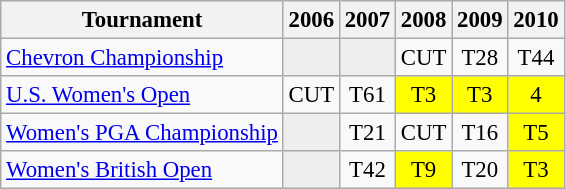<table class="wikitable" style="font-size:95%;text-align:center;">
<tr>
<th>Tournament</th>
<th>2006</th>
<th>2007</th>
<th>2008</th>
<th>2009</th>
<th>2010</th>
</tr>
<tr>
<td align=left><a href='#'>Chevron Championship</a></td>
<td style="background:#eeeeee;"></td>
<td style="background:#eeeeee;"></td>
<td>CUT</td>
<td>T28</td>
<td>T44</td>
</tr>
<tr>
<td align=left><a href='#'>U.S. Women's Open</a></td>
<td>CUT</td>
<td>T61</td>
<td style="background:yellow;">T3</td>
<td style="background:yellow;">T3</td>
<td style="background:yellow;">4</td>
</tr>
<tr>
<td align=left><a href='#'>Women's PGA Championship</a></td>
<td style="background:#eeeeee;"></td>
<td>T21</td>
<td>CUT</td>
<td>T16</td>
<td style="background:yellow;">T5</td>
</tr>
<tr>
<td align=left><a href='#'>Women's British Open</a></td>
<td style="background:#eeeeee;"></td>
<td>T42</td>
<td style="background:yellow;">T9</td>
<td>T20</td>
<td style="background:yellow;">T3</td>
</tr>
</table>
